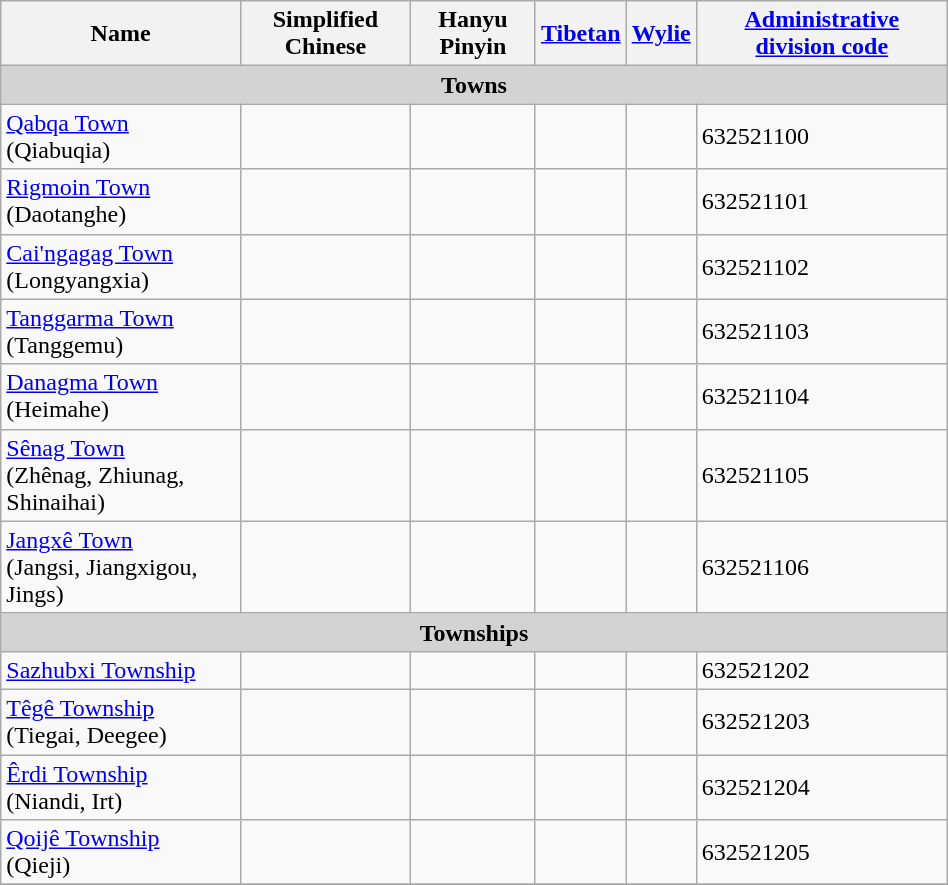<table class="wikitable" align="center" style="width:50%; border="1">
<tr>
<th>Name</th>
<th>Simplified Chinese</th>
<th>Hanyu Pinyin</th>
<th><a href='#'>Tibetan</a></th>
<th><a href='#'>Wylie</a></th>
<th><a href='#'>Administrative division code</a></th>
</tr>
<tr>
<td colspan="7"  style="text-align:center; background:#d3d3d3;"><strong>Towns</strong></td>
</tr>
<tr --------->
<td><a href='#'>Qabqa Town</a><br>(Qiabuqia)</td>
<td></td>
<td></td>
<td></td>
<td></td>
<td>632521100</td>
</tr>
<tr>
<td><a href='#'>Rigmoin Town</a><br>(Daotanghe)</td>
<td></td>
<td></td>
<td></td>
<td></td>
<td>632521101</td>
</tr>
<tr>
<td><a href='#'>Cai'ngagag Town</a><br>(Longyangxia)</td>
<td></td>
<td></td>
<td></td>
<td></td>
<td>632521102</td>
</tr>
<tr>
<td><a href='#'>Tanggarma Town</a><br>(Tanggemu)</td>
<td></td>
<td></td>
<td></td>
<td></td>
<td>632521103</td>
</tr>
<tr>
<td><a href='#'>Danagma Town</a><br>(Heimahe)</td>
<td></td>
<td></td>
<td></td>
<td></td>
<td>632521104</td>
</tr>
<tr>
<td><a href='#'>Sênag Town</a><br>(Zhênag, Zhiunag, Shinaihai)</td>
<td></td>
<td></td>
<td></td>
<td></td>
<td>632521105</td>
</tr>
<tr>
<td><a href='#'>Jangxê Town</a><br>(Jangsi, Jiangxigou, Jings)</td>
<td></td>
<td></td>
<td></td>
<td></td>
<td>632521106</td>
</tr>
<tr>
<td colspan="7"  style="text-align:center; background:#d3d3d3;"><strong>Townships</strong></td>
</tr>
<tr --------->
<td><a href='#'>Sazhubxi Township</a></td>
<td></td>
<td></td>
<td></td>
<td></td>
<td>632521202</td>
</tr>
<tr>
<td><a href='#'>Têgê Township</a><br>(Tiegai, Deegee)</td>
<td></td>
<td></td>
<td></td>
<td></td>
<td>632521203</td>
</tr>
<tr>
<td><a href='#'>Êrdi Township</a><br>(Niandi, Irt)</td>
<td></td>
<td></td>
<td></td>
<td></td>
<td>632521204</td>
</tr>
<tr>
<td><a href='#'>Qoijê Township</a><br>(Qieji)</td>
<td></td>
<td></td>
<td></td>
<td></td>
<td>632521205</td>
</tr>
<tr>
</tr>
</table>
